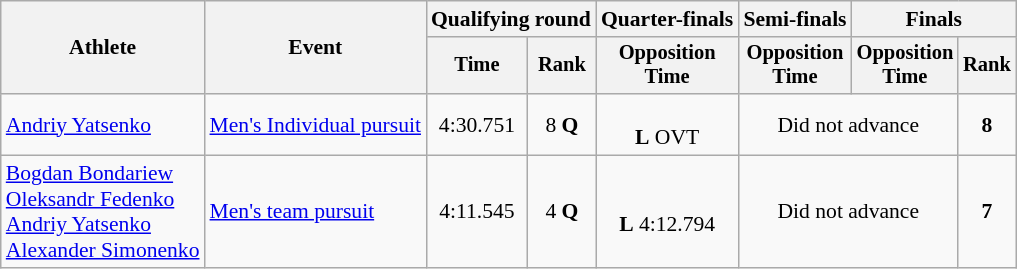<table class=wikitable style="font-size:90%">
<tr>
<th rowspan="2">Athlete</th>
<th rowspan="2">Event</th>
<th colspan=2>Qualifying round</th>
<th colspan=1>Quarter-finals</th>
<th colspan=1>Semi-finals</th>
<th colspan=2>Finals</th>
</tr>
<tr style="font-size:95%">
<th>Time</th>
<th>Rank</th>
<th>Opposition<br>Time</th>
<th>Opposition<br>Time</th>
<th>Opposition<br>Time</th>
<th>Rank</th>
</tr>
<tr align=center>
<td align=left><a href='#'>Andriy Yatsenko</a></td>
<td align=left><a href='#'>Men's Individual pursuit</a></td>
<td>4:30.751</td>
<td>8 <strong>Q</strong></td>
<td><br><strong>L</strong> OVT</td>
<td colspan=2>Did not advance</td>
<td><strong>8</strong></td>
</tr>
<tr align=center>
<td align=left><a href='#'>Bogdan Bondariew</a><br><a href='#'>Oleksandr Fedenko</a><br><a href='#'>Andriy Yatsenko</a><br><a href='#'>Alexander Simonenko</a></td>
<td align=left><a href='#'>Men's team pursuit</a></td>
<td>4:11.545</td>
<td>4 <strong>Q</strong></td>
<td><br><strong>L</strong> 4:12.794</td>
<td colspan=2>Did not advance</td>
<td><strong>7</strong></td>
</tr>
</table>
